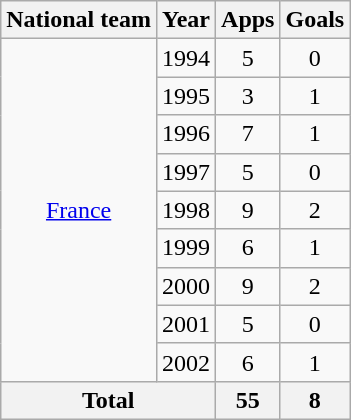<table class="wikitable" style="text-align: center;">
<tr>
<th>National team</th>
<th>Year</th>
<th>Apps</th>
<th>Goals</th>
</tr>
<tr>
<td rowspan="9"><a href='#'>France</a></td>
<td>1994</td>
<td>5</td>
<td>0</td>
</tr>
<tr>
<td>1995</td>
<td>3</td>
<td>1</td>
</tr>
<tr>
<td>1996</td>
<td>7</td>
<td>1</td>
</tr>
<tr>
<td>1997</td>
<td>5</td>
<td>0</td>
</tr>
<tr>
<td>1998</td>
<td>9</td>
<td>2</td>
</tr>
<tr>
<td>1999</td>
<td>6</td>
<td>1</td>
</tr>
<tr>
<td>2000</td>
<td>9</td>
<td>2</td>
</tr>
<tr>
<td>2001</td>
<td>5</td>
<td>0</td>
</tr>
<tr>
<td>2002</td>
<td>6</td>
<td>1</td>
</tr>
<tr>
<th colspan="2">Total</th>
<th>55</th>
<th>8</th>
</tr>
</table>
